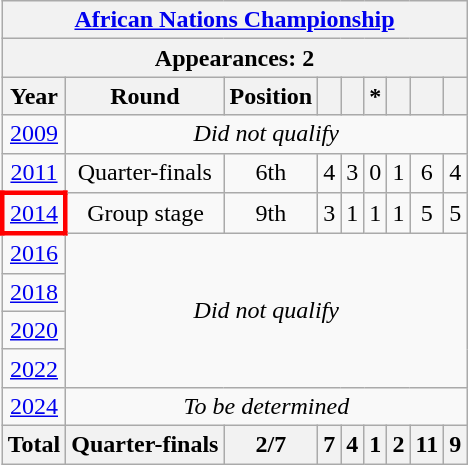<table class="wikitable" style="text-align: center;">
<tr>
<th colspan=9><a href='#'>African Nations Championship</a></th>
</tr>
<tr>
<th colspan=9>Appearances: 2</th>
</tr>
<tr>
<th>Year</th>
<th>Round</th>
<th>Position</th>
<th></th>
<th></th>
<th>*</th>
<th></th>
<th></th>
<th></th>
</tr>
<tr>
<td> <a href='#'>2009</a></td>
<td colspan="8"><em>Did not qualify</em></td>
</tr>
<tr>
<td> <a href='#'>2011</a></td>
<td>Quarter-finals</td>
<td>6th</td>
<td>4</td>
<td>3</td>
<td>0</td>
<td>1</td>
<td>6</td>
<td>4</td>
</tr>
<tr>
<td style="border: 3px solid red"> <a href='#'>2014</a></td>
<td>Group stage</td>
<td>9th</td>
<td>3</td>
<td>1</td>
<td>1</td>
<td>1</td>
<td>5</td>
<td>5</td>
</tr>
<tr>
<td> <a href='#'>2016</a></td>
<td colspan=8 rowspan=4><em>Did not qualify</em></td>
</tr>
<tr>
<td> <a href='#'>2018</a></td>
</tr>
<tr>
<td> <a href='#'>2020</a></td>
</tr>
<tr>
<td> <a href='#'>2022</a></td>
</tr>
<tr>
<td> <a href='#'>2024</a></td>
<td colspan=8 rowspan=1><em>To be determined</em></td>
</tr>
<tr>
<th>Total</th>
<th>Quarter-finals</th>
<th>2/7</th>
<th>7</th>
<th>4</th>
<th>1</th>
<th>2</th>
<th>11</th>
<th>9</th>
</tr>
</table>
